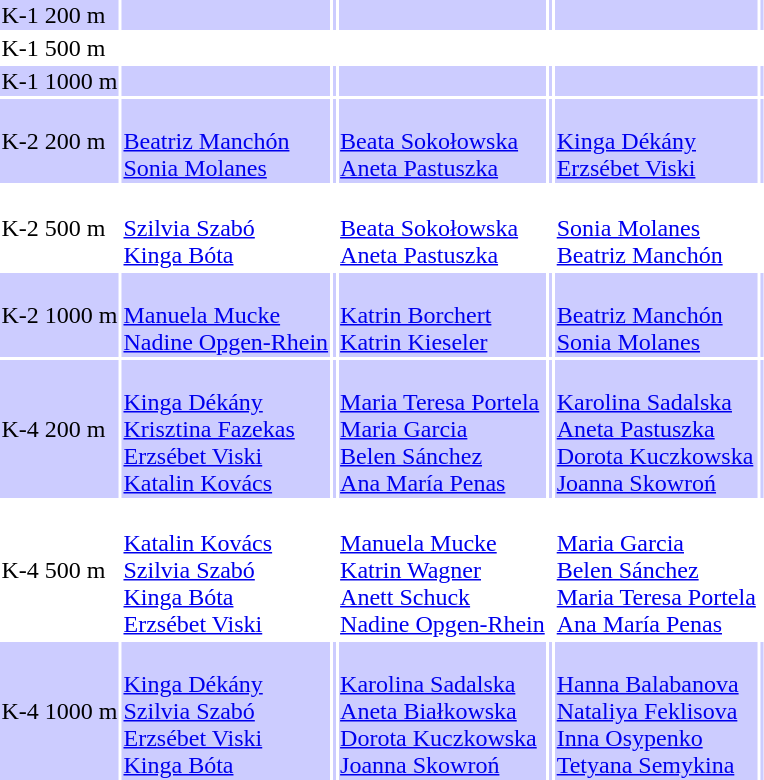<table>
<tr bgcolor=ccccff>
<td>K-1 200 m</td>
<td></td>
<td></td>
<td></td>
<td></td>
<td></td>
<td></td>
</tr>
<tr>
<td>K-1 500 m</td>
<td></td>
<td></td>
<td></td>
<td></td>
<td></td>
<td></td>
</tr>
<tr bgcolor=ccccff>
<td>K-1 1000 m</td>
<td></td>
<td></td>
<td></td>
<td></td>
<td></td>
<td></td>
</tr>
<tr bgcolor=ccccff>
<td>K-2 200 m</td>
<td><br><a href='#'>Beatriz Manchón</a><br><a href='#'>Sonia Molanes</a></td>
<td></td>
<td><br><a href='#'>Beata Sokołowska</a><br><a href='#'>Aneta Pastuszka</a></td>
<td></td>
<td><br><a href='#'>Kinga Dékány</a><br><a href='#'>Erzsébet Viski</a></td>
<td></td>
</tr>
<tr>
<td>K-2 500 m</td>
<td><br><a href='#'>Szilvia Szabó</a><br><a href='#'>Kinga Bóta</a></td>
<td></td>
<td><br><a href='#'>Beata Sokołowska</a><br><a href='#'>Aneta Pastuszka</a></td>
<td></td>
<td><br><a href='#'>Sonia Molanes</a><br><a href='#'>Beatriz Manchón</a></td>
<td></td>
</tr>
<tr bgcolor=ccccff>
<td>K-2 1000 m</td>
<td><br><a href='#'>Manuela Mucke</a><br><a href='#'>Nadine Opgen-Rhein</a></td>
<td></td>
<td><br><a href='#'>Katrin Borchert</a><br><a href='#'>Katrin Kieseler</a></td>
<td></td>
<td><br><a href='#'>Beatriz Manchón</a><br><a href='#'>Sonia Molanes</a></td>
<td></td>
</tr>
<tr bgcolor=ccccff>
<td>K-4 200 m</td>
<td><br><a href='#'>Kinga Dékány</a><br><a href='#'>Krisztina Fazekas</a><br><a href='#'>Erzsébet Viski</a><br><a href='#'>Katalin Kovács</a></td>
<td></td>
<td><br><a href='#'>Maria Teresa Portela</a><br><a href='#'>Maria Garcia</a><br><a href='#'>Belen Sánchez</a><br><a href='#'>Ana María Penas</a></td>
<td></td>
<td><br><a href='#'>Karolina Sadalska</a><br><a href='#'>Aneta Pastuszka</a><br><a href='#'>Dorota Kuczkowska</a><br><a href='#'>Joanna Skowroń</a></td>
<td></td>
</tr>
<tr>
<td>K-4 500 m</td>
<td><br><a href='#'>Katalin Kovács</a><br><a href='#'>Szilvia Szabó</a><br><a href='#'>Kinga Bóta</a><br><a href='#'>Erzsébet Viski</a></td>
<td></td>
<td><br><a href='#'>Manuela Mucke</a><br><a href='#'>Katrin Wagner</a><br><a href='#'>Anett Schuck</a><br><a href='#'>Nadine Opgen-Rhein</a></td>
<td></td>
<td><br><a href='#'>Maria Garcia</a><br><a href='#'>Belen Sánchez</a><br><a href='#'>Maria Teresa Portela</a><br><a href='#'>Ana María Penas</a></td>
<td></td>
</tr>
<tr bgcolor=ccccff>
<td>K-4 1000 m</td>
<td><br><a href='#'>Kinga Dékány</a><br><a href='#'>Szilvia Szabó</a><br><a href='#'>Erzsébet Viski</a><br><a href='#'>Kinga Bóta</a></td>
<td></td>
<td><br><a href='#'>Karolina Sadalska</a><br><a href='#'>Aneta Białkowska</a><br><a href='#'>Dorota Kuczkowska</a><br><a href='#'>Joanna Skowroń</a></td>
<td></td>
<td><br><a href='#'>Hanna Balabanova</a><br><a href='#'>Nataliya Feklisova</a><br><a href='#'>Inna Osypenko</a><br><a href='#'>Tetyana Semykina</a></td>
<td></td>
</tr>
</table>
